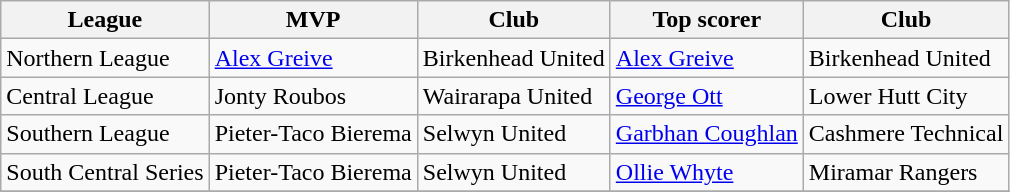<table class="wikitable">
<tr>
<th>League</th>
<th>MVP</th>
<th>Club</th>
<th>Top scorer</th>
<th>Club</th>
</tr>
<tr>
<td>Northern League</td>
<td> <a href='#'>Alex Greive</a></td>
<td>Birkenhead United</td>
<td> <a href='#'>Alex Greive</a></td>
<td>Birkenhead United</td>
</tr>
<tr>
<td>Central League</td>
<td> Jonty Roubos</td>
<td>Wairarapa United</td>
<td> <a href='#'>George Ott</a></td>
<td>Lower Hutt City</td>
</tr>
<tr>
<td>Southern League</td>
<td> Pieter-Taco Bierema</td>
<td>Selwyn United</td>
<td> <a href='#'>Garbhan Coughlan</a></td>
<td>Cashmere Technical</td>
</tr>
<tr>
<td>South Central Series</td>
<td> Pieter-Taco Bierema</td>
<td>Selwyn United</td>
<td> <a href='#'>Ollie Whyte</a></td>
<td>Miramar Rangers</td>
</tr>
<tr>
</tr>
</table>
